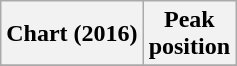<table class="wikitable sortable plainrowheaders" style="text-align:center">
<tr>
<th scope="col">Chart (2016)</th>
<th scope="col">Peak<br>position</th>
</tr>
<tr>
</tr>
</table>
